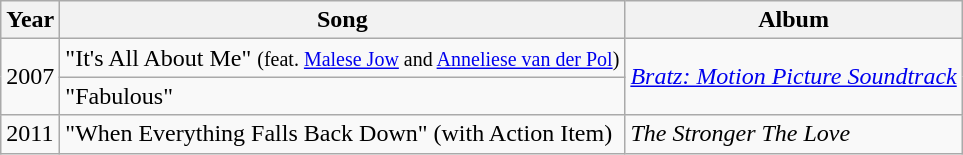<table class="wikitable">
<tr>
<th>Year</th>
<th>Song</th>
<th>Album</th>
</tr>
<tr>
<td rowspan=2>2007</td>
<td>"It's All About Me" <small>(feat. <a href='#'>Malese Jow</a> and <a href='#'>Anneliese van der Pol</a>)</small></td>
<td rowspan=2><em><a href='#'>Bratz: Motion Picture Soundtrack</a></em></td>
</tr>
<tr>
<td>"Fabulous"</td>
</tr>
<tr>
<td>2011</td>
<td>"When Everything Falls Back Down" (with Action Item)</td>
<td><em>The Stronger The Love</em></td>
</tr>
</table>
